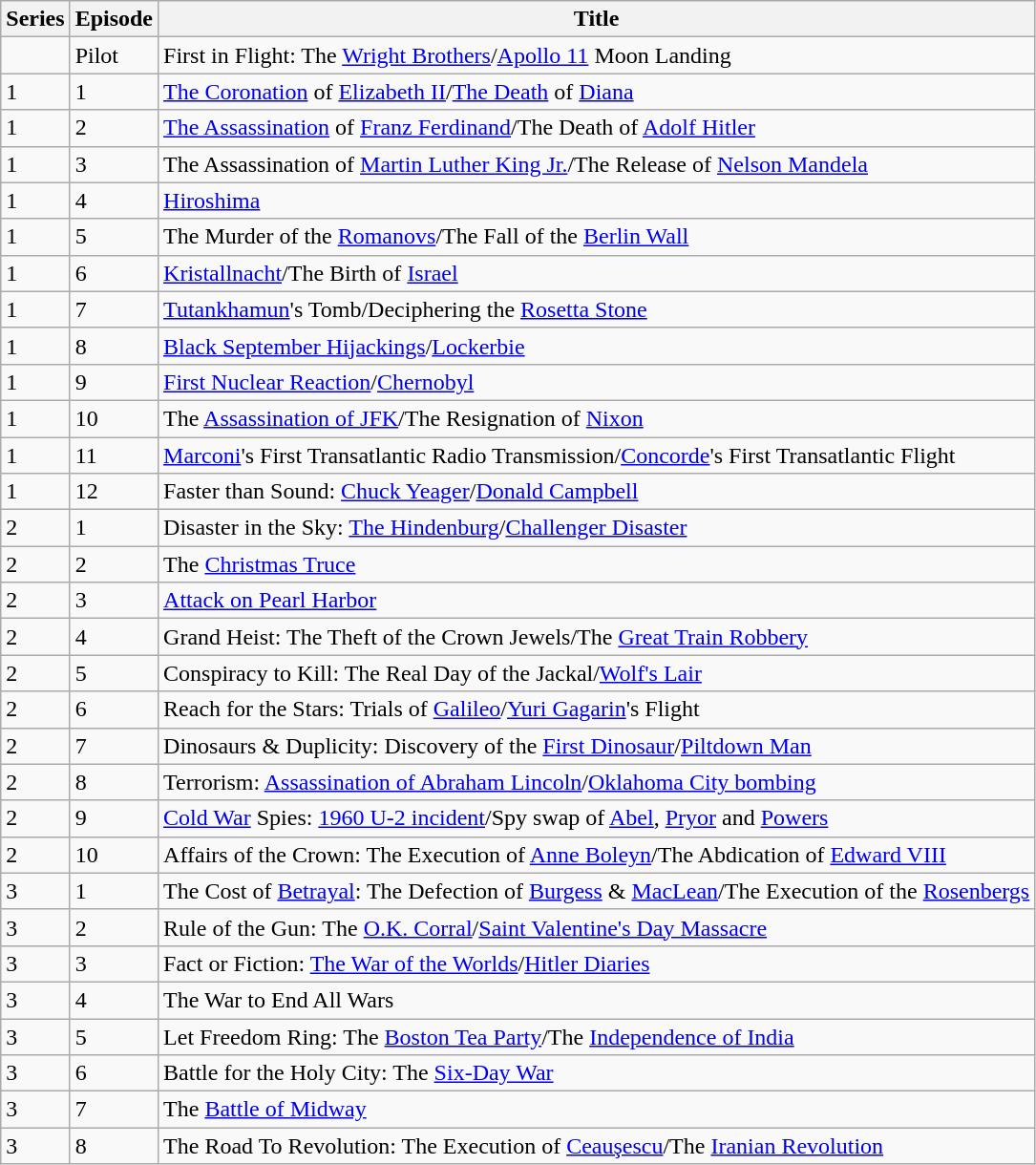<table class="wikitable">
<tr>
<th>Series</th>
<th>Episode</th>
<th>Title</th>
</tr>
<tr>
<td></td>
<td>Pilot</td>
<td>First in Flight: The <a href='#'>Wright Brothers</a>/<a href='#'>Apollo 11</a> Moon Landing</td>
</tr>
<tr>
<td>1</td>
<td>1</td>
<td><a href='#'>The Coronation</a> of <a href='#'>Elizabeth II</a>/<a href='#'>The Death</a> of <a href='#'>Diana</a></td>
</tr>
<tr>
<td>1</td>
<td>2</td>
<td><a href='#'>The Assassination</a> of <a href='#'>Franz Ferdinand</a>/The Death of <a href='#'>Adolf Hitler</a></td>
</tr>
<tr>
<td>1</td>
<td>3</td>
<td>The Assassination of <a href='#'>Martin Luther King Jr.</a>/The Release of <a href='#'>Nelson Mandela</a></td>
</tr>
<tr>
<td>1</td>
<td>4</td>
<td><a href='#'>Hiroshima</a></td>
</tr>
<tr>
<td>1</td>
<td>5</td>
<td>The Murder of the <a href='#'>Romanovs</a>/The Fall of the <a href='#'>Berlin Wall</a></td>
</tr>
<tr>
<td>1</td>
<td>6</td>
<td><a href='#'>Kristallnacht</a>/The Birth of <a href='#'>Israel</a></td>
</tr>
<tr>
<td>1</td>
<td>7</td>
<td><a href='#'>Tutankhamun</a>'s Tomb/Deciphering the <a href='#'>Rosetta Stone</a></td>
</tr>
<tr>
<td>1</td>
<td>8</td>
<td><a href='#'>Black September Hijackings</a>/<a href='#'>Lockerbie</a></td>
</tr>
<tr>
<td>1</td>
<td>9</td>
<td><a href='#'>First Nuclear Reaction</a>/<a href='#'>Chernobyl</a></td>
</tr>
<tr>
<td>1</td>
<td>10</td>
<td>The <a href='#'>Assassination of JFK</a>/The Resignation of <a href='#'>Nixon</a></td>
</tr>
<tr>
<td>1</td>
<td>11</td>
<td><a href='#'>Marconi</a>'s First Transatlantic Radio Transmission/<a href='#'>Concorde</a>'s First Transatlantic Flight</td>
</tr>
<tr>
<td>1</td>
<td>12</td>
<td>Faster than Sound: <a href='#'>Chuck Yeager</a>/<a href='#'>Donald Campbell</a></td>
</tr>
<tr>
<td>2</td>
<td>1</td>
<td>Disaster in the Sky: <a href='#'>The Hindenburg</a>/<a href='#'>Challenger Disaster</a></td>
</tr>
<tr>
<td>2</td>
<td>2</td>
<td>The <a href='#'>Christmas Truce</a></td>
</tr>
<tr>
<td>2</td>
<td>3</td>
<td><a href='#'>Attack on Pearl Harbor</a></td>
</tr>
<tr>
<td>2</td>
<td>4</td>
<td>Grand Heist: The Theft of the Crown Jewels/The <a href='#'>Great Train Robbery</a></td>
</tr>
<tr>
<td>2</td>
<td>5</td>
<td>Conspiracy to Kill: The Real Day of the Jackal/<a href='#'>Wolf's Lair</a></td>
</tr>
<tr>
<td>2</td>
<td>6</td>
<td>Reach for the Stars: Trials of <a href='#'>Galileo</a>/<a href='#'>Yuri Gagarin</a>'s Flight</td>
</tr>
<tr>
<td>2</td>
<td>7</td>
<td>Dinosaurs & Duplicity: Discovery of the <a href='#'>First Dinosaur</a>/<a href='#'>Piltdown Man</a></td>
</tr>
<tr>
<td>2</td>
<td>8</td>
<td>Terrorism: <a href='#'>Assassination of Abraham Lincoln</a>/<a href='#'>Oklahoma City bombing</a></td>
</tr>
<tr>
<td>2</td>
<td>9</td>
<td><a href='#'>Cold War</a> Spies: <a href='#'>1960 U-2 incident</a>/Spy swap of <a href='#'>Abel</a>, <a href='#'>Pryor</a> and <a href='#'>Powers</a></td>
</tr>
<tr>
<td>2</td>
<td>10</td>
<td>Affairs of the Crown: The Execution of <a href='#'>Anne Boleyn</a>/The Abdication of <a href='#'>Edward VIII</a></td>
</tr>
<tr>
<td>3</td>
<td>1</td>
<td>The Cost of <a href='#'>Betrayal</a>: The Defection of <a href='#'>Burgess</a> & <a href='#'>MacLean</a>/The Execution of the <a href='#'>Rosenbergs</a></td>
</tr>
<tr>
<td>3</td>
<td>2</td>
<td>Rule of the Gun: The <a href='#'>O.K. Corral</a>/<a href='#'>Saint Valentine's Day Massacre</a></td>
</tr>
<tr>
<td>3</td>
<td>3</td>
<td>Fact or Fiction: <a href='#'>The War of the Worlds</a>/<a href='#'>Hitler Diaries</a></td>
</tr>
<tr>
<td>3</td>
<td>4</td>
<td>The War to End All Wars</td>
</tr>
<tr>
<td>3</td>
<td>5</td>
<td>Let Freedom Ring: The <a href='#'>Boston Tea Party</a>/The <a href='#'>Independence of India</a></td>
</tr>
<tr>
<td>3</td>
<td>6</td>
<td>Battle for the Holy City: The <a href='#'>Six-Day War</a></td>
</tr>
<tr>
<td>3</td>
<td>7</td>
<td>The <a href='#'>Battle of Midway</a></td>
</tr>
<tr>
<td>3</td>
<td>8</td>
<td>The Road To Revolution: The Execution of <a href='#'>Ceauşescu</a>/The <a href='#'>Iranian Revolution</a></td>
</tr>
</table>
